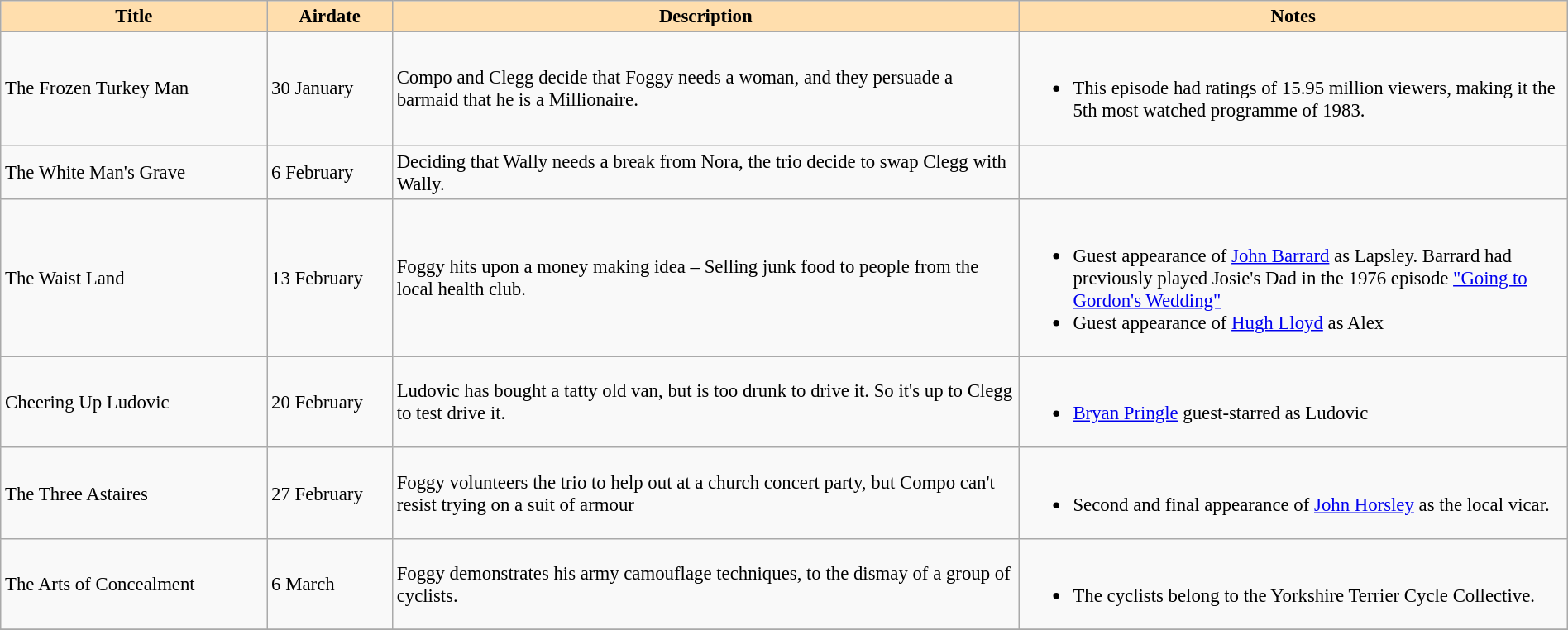<table class="wikitable" width=100% border=1 style="font-size: 95%">
<tr>
<th style="background:#ffdead" width=17%>Title</th>
<th style="background:#ffdead" width=8%>Airdate</th>
<th style="background:#ffdead" width=40%>Description</th>
<th style="background:#ffdead" width=35%>Notes</th>
</tr>
<tr>
<td>The Frozen Turkey Man</td>
<td>30 January</td>
<td>Compo and Clegg decide that Foggy needs a woman, and they persuade a barmaid that he is a Millionaire.</td>
<td><br><ul><li>This episode had ratings of 15.95 million viewers, making it the 5th most watched programme of 1983.</li></ul></td>
</tr>
<tr>
<td>The White Man's Grave</td>
<td>6 February</td>
<td>Deciding that Wally needs a break from Nora, the trio decide to swap Clegg with Wally.</td>
<td></td>
</tr>
<tr>
<td>The Waist Land</td>
<td>13 February</td>
<td>Foggy hits upon a money making idea – Selling junk food to people from the local health club.</td>
<td><br><ul><li>Guest appearance of <a href='#'>John Barrard</a> as Lapsley. Barrard had previously played Josie's Dad in the 1976 episode <a href='#'>"Going to Gordon's Wedding"</a></li><li>Guest appearance of <a href='#'>Hugh Lloyd</a> as Alex</li></ul></td>
</tr>
<tr>
<td>Cheering Up Ludovic</td>
<td>20 February</td>
<td>Ludovic has bought a tatty old van, but is too drunk to drive it. So it's up to Clegg to test drive it.</td>
<td><br><ul><li><a href='#'>Bryan Pringle</a> guest-starred as Ludovic</li></ul></td>
</tr>
<tr>
<td>The Three Astaires</td>
<td>27 February</td>
<td>Foggy volunteers the trio to help out at a church concert party, but Compo can't resist trying on a suit of armour</td>
<td><br><ul><li>Second and final appearance of <a href='#'>John Horsley</a> as the local vicar.</li></ul></td>
</tr>
<tr>
<td>The Arts of Concealment</td>
<td>6 March</td>
<td>Foggy demonstrates his army camouflage techniques, to the dismay of a group of cyclists.</td>
<td><br><ul><li>The cyclists belong to the Yorkshire Terrier Cycle   Collective.</li></ul></td>
</tr>
<tr>
</tr>
</table>
